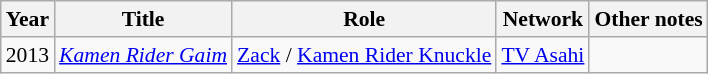<table class="wikitable" style="font-size: 90%;">
<tr>
<th>Year</th>
<th>Title</th>
<th>Role</th>
<th>Network</th>
<th>Other notes</th>
</tr>
<tr>
<td>2013</td>
<td><em><a href='#'>Kamen Rider Gaim</a></em></td>
<td><a href='#'>Zack</a> / <a href='#'>Kamen Rider Knuckle</a></td>
<td><a href='#'>TV Asahi</a></td>
<td></td>
</tr>
</table>
